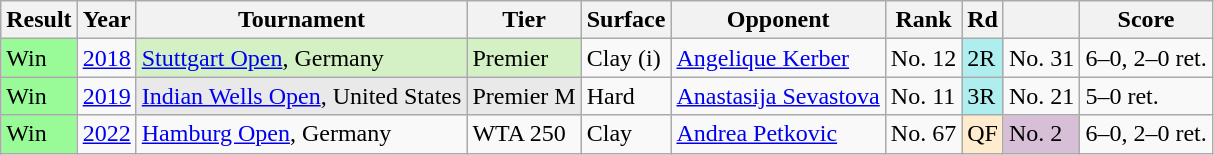<table class="sortable wikitable">
<tr>
<th>Result</th>
<th>Year</th>
<th>Tournament</th>
<th>Tier</th>
<th>Surface</th>
<th>Opponent</th>
<th>Rank</th>
<th>Rd</th>
<th></th>
<th>Score</th>
</tr>
<tr>
<td bgcolor="98FB98">Win</td>
<td><a href='#'>2018</a></td>
<td bgcolor="d4f1c5"><a href='#'>Stuttgart Open</a>, Germany</td>
<td bgcolor="d4f1c5">Premier</td>
<td>Clay (i)</td>
<td> <a href='#'>Angelique Kerber</a></td>
<td>No. 12</td>
<td bgcolor="afeeee">2R</td>
<td>No. 31</td>
<td>6–0, 2–0 ret.</td>
</tr>
<tr>
<td bgcolor="98FB98">Win</td>
<td><a href='#'>2019</a></td>
<td bgcolor=e9e9e9><a href='#'>Indian Wells Open</a>, United States</td>
<td bgcolor=e9e9e9>Premier M</td>
<td>Hard</td>
<td> <a href='#'>Anastasija Sevastova</a></td>
<td>No. 11</td>
<td bgcolor=afeeee>3R</td>
<td>No. 21</td>
<td>5–0 ret.</td>
</tr>
<tr>
<td bgcolor="98FB98">Win</td>
<td><a href='#'>2022</a></td>
<td><a href='#'>Hamburg Open</a>, Germany</td>
<td>WTA 250</td>
<td>Clay</td>
<td> <a href='#'>Andrea Petkovic</a></td>
<td>No. 67</td>
<td bgcolor=ffebcd>QF</td>
<td bgcolor=thistle>No. 2</td>
<td>6–0, 2–0 ret.</td>
</tr>
</table>
